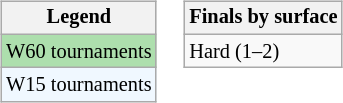<table>
<tr valign=top>
<td><br><table class=wikitable style="font-size:85%">
<tr>
<th>Legend</th>
</tr>
<tr style="background:#addfad;">
<td>W60 tournaments</td>
</tr>
<tr style="background:#f0f8ff;">
<td>W15 tournaments</td>
</tr>
</table>
</td>
<td><br><table class=wikitable style="font-size:85%">
<tr>
<th>Finals by surface</th>
</tr>
<tr>
<td>Hard (1–2)</td>
</tr>
</table>
</td>
</tr>
</table>
